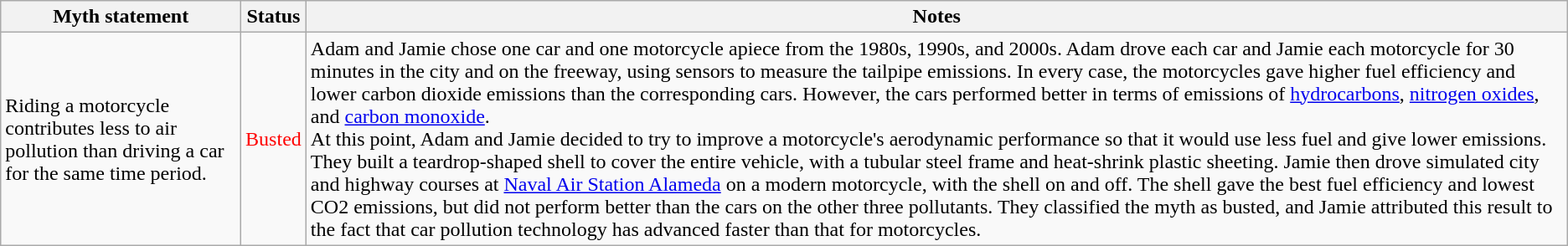<table class="wikitable plainrowheaders">
<tr>
<th>Myth statement</th>
<th>Status</th>
<th>Notes</th>
</tr>
<tr>
<td>Riding a motorcycle contributes less to air pollution than driving a car for the same time period.</td>
<td style="color:red">Busted</td>
<td>Adam and Jamie chose one car and one motorcycle apiece from the 1980s, 1990s, and 2000s. Adam drove each car and Jamie each motorcycle for 30 minutes in the city and on the freeway, using sensors to measure the tailpipe emissions. In every case, the motorcycles gave higher fuel efficiency and lower carbon dioxide emissions than the corresponding cars. However, the cars performed better in terms of emissions of <a href='#'>hydrocarbons</a>, <a href='#'>nitrogen oxides</a>, and <a href='#'>carbon monoxide</a>.<br>At this point, Adam and Jamie decided to try to improve a motorcycle's aerodynamic performance so that it would use less fuel and give lower emissions. They built a teardrop-shaped shell to cover the entire vehicle, with a tubular steel frame and heat-shrink plastic sheeting. Jamie then drove simulated city and highway courses at <a href='#'>Naval Air Station Alameda</a> on a modern motorcycle, with the shell on and off. The shell gave the best fuel efficiency and lowest CO2 emissions, but did not perform better than the cars on the other three pollutants. They classified the myth as busted, and Jamie attributed this result to the fact that car pollution technology has advanced faster than that for motorcycles.</td>
</tr>
</table>
